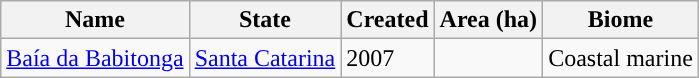<table class="wikitable sortable">
<tr>
<th>Name</th>
<th>State</th>
<th>Created</th>
<th>Area (ha)</th>
<th>Biome</th>
</tr>
<tr>
<td><a href='#'>Baía da Babitonga</a></td>
<td><a href='#'>Santa Catarina</a></td>
<td>2007</td>
<td></td>
<td>Coastal marine</td>
</tr>
</table>
